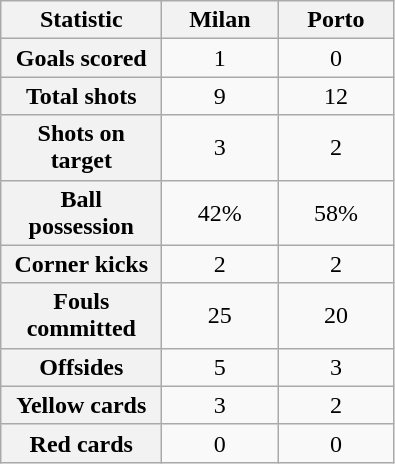<table class="wikitable plainrowheaders" style="text-align:center">
<tr>
<th scope="col" style="width:100px">Statistic</th>
<th scope="col" style="width:70px">Milan</th>
<th scope="col" style="width:70px">Porto</th>
</tr>
<tr>
<th scope=row>Goals scored</th>
<td>1</td>
<td>0</td>
</tr>
<tr>
<th scope=row>Total shots</th>
<td>9</td>
<td>12</td>
</tr>
<tr>
<th scope=row>Shots on target</th>
<td>3</td>
<td>2</td>
</tr>
<tr>
<th scope=row>Ball possession</th>
<td>42%</td>
<td>58%</td>
</tr>
<tr>
<th scope=row>Corner kicks</th>
<td>2</td>
<td>2</td>
</tr>
<tr>
<th scope=row>Fouls committed</th>
<td>25</td>
<td>20</td>
</tr>
<tr>
<th scope=row>Offsides</th>
<td>5</td>
<td>3</td>
</tr>
<tr>
<th scope=row>Yellow cards</th>
<td>3</td>
<td>2</td>
</tr>
<tr>
<th scope=row>Red cards</th>
<td>0</td>
<td>0</td>
</tr>
</table>
